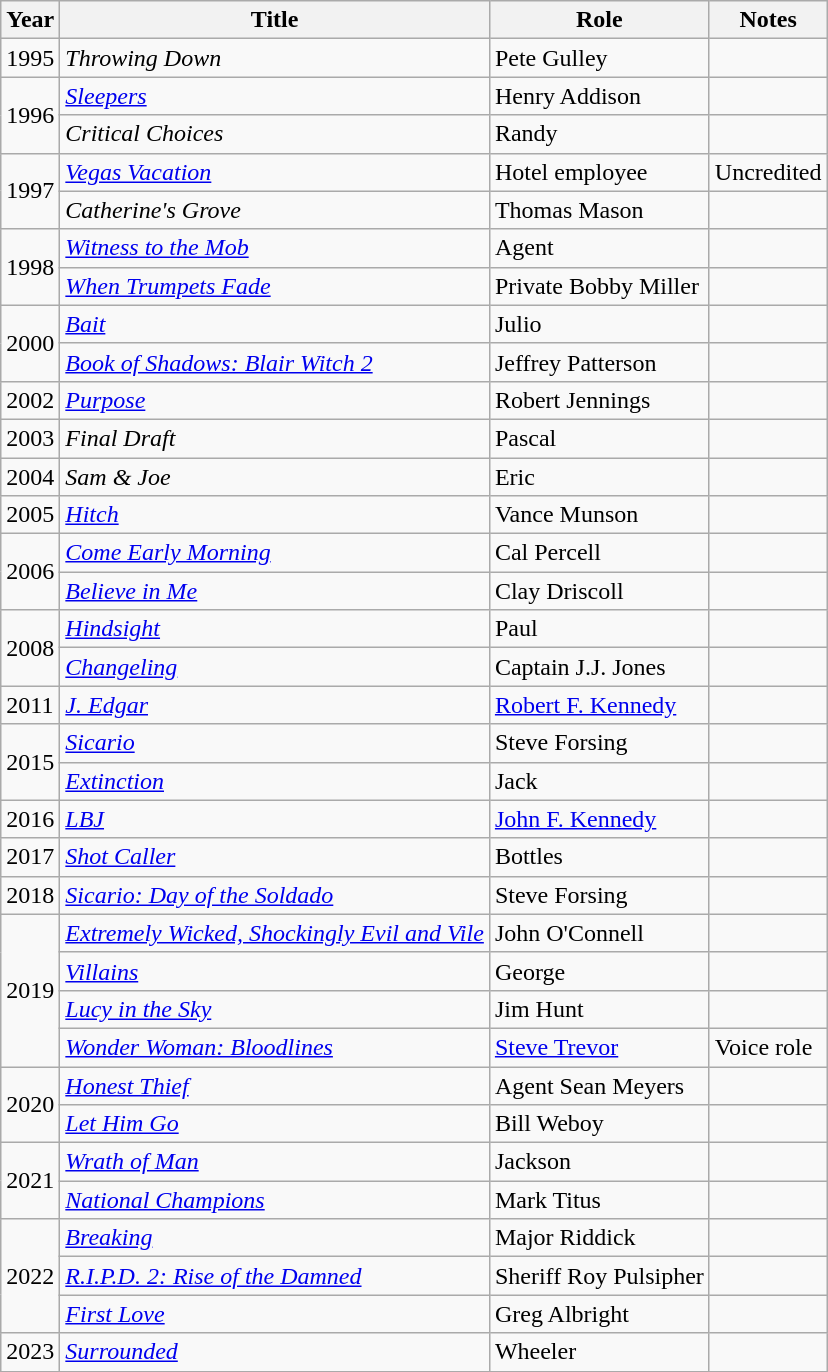<table class="wikitable sortable">
<tr>
<th>Year</th>
<th>Title</th>
<th>Role</th>
<th>Notes</th>
</tr>
<tr>
<td>1995</td>
<td><em>Throwing Down</em></td>
<td>Pete Gulley</td>
<td></td>
</tr>
<tr>
<td rowspan=2>1996</td>
<td><em><a href='#'>Sleepers</a></em></td>
<td>Henry Addison</td>
<td></td>
</tr>
<tr>
<td><em>Critical Choices</em></td>
<td>Randy</td>
<td></td>
</tr>
<tr>
<td rowspan=2>1997</td>
<td><em><a href='#'>Vegas Vacation</a></em></td>
<td>Hotel employee</td>
<td>Uncredited</td>
</tr>
<tr>
<td><em>Catherine's Grove</em></td>
<td>Thomas Mason</td>
<td></td>
</tr>
<tr>
<td rowspan=2>1998</td>
<td><em><a href='#'>Witness to the Mob</a></em></td>
<td>Agent</td>
<td></td>
</tr>
<tr>
<td><em><a href='#'>When Trumpets Fade</a></em></td>
<td>Private Bobby Miller</td>
<td></td>
</tr>
<tr>
<td rowspan=2>2000</td>
<td><em><a href='#'>Bait</a></em></td>
<td>Julio</td>
<td></td>
</tr>
<tr>
<td><em><a href='#'>Book of Shadows: Blair Witch 2</a></em></td>
<td>Jeffrey Patterson</td>
<td></td>
</tr>
<tr>
<td>2002</td>
<td><em><a href='#'>Purpose</a></em></td>
<td>Robert Jennings</td>
<td></td>
</tr>
<tr>
<td>2003</td>
<td><em>Final Draft</em></td>
<td>Pascal</td>
<td></td>
</tr>
<tr>
<td>2004</td>
<td><em>Sam & Joe</em></td>
<td>Eric</td>
<td></td>
</tr>
<tr>
<td>2005</td>
<td><em><a href='#'>Hitch</a></em></td>
<td>Vance Munson</td>
<td></td>
</tr>
<tr>
<td rowspan=2>2006</td>
<td><em><a href='#'>Come Early Morning</a></em></td>
<td>Cal Percell</td>
<td></td>
</tr>
<tr>
<td><em><a href='#'>Believe in Me</a></em></td>
<td>Clay Driscoll</td>
<td></td>
</tr>
<tr>
<td rowspan=2>2008</td>
<td><em><a href='#'>Hindsight</a></em></td>
<td>Paul</td>
<td></td>
</tr>
<tr>
<td><em><a href='#'>Changeling</a></em></td>
<td>Captain J.J. Jones</td>
<td></td>
</tr>
<tr>
<td>2011</td>
<td><em><a href='#'>J. Edgar</a></em></td>
<td><a href='#'>Robert F. Kennedy</a></td>
<td></td>
</tr>
<tr>
<td rowspan=2>2015</td>
<td><em><a href='#'>Sicario</a></em></td>
<td>Steve Forsing</td>
<td></td>
</tr>
<tr>
<td><em><a href='#'>Extinction</a></em></td>
<td>Jack</td>
<td></td>
</tr>
<tr>
<td>2016</td>
<td><em><a href='#'>LBJ</a></em></td>
<td><a href='#'>John F. Kennedy</a></td>
<td></td>
</tr>
<tr>
<td>2017</td>
<td><em><a href='#'>Shot Caller</a></em></td>
<td>Bottles</td>
<td></td>
</tr>
<tr>
<td>2018</td>
<td><em><a href='#'>Sicario: Day of the Soldado</a></em></td>
<td>Steve Forsing</td>
<td></td>
</tr>
<tr>
<td rowspan=4>2019</td>
<td><em><a href='#'>Extremely Wicked, Shockingly Evil and Vile</a></em></td>
<td>John O'Connell</td>
<td></td>
</tr>
<tr>
<td><em><a href='#'>Villains</a></em></td>
<td>George</td>
<td></td>
</tr>
<tr>
<td><em><a href='#'>Lucy in the Sky</a></em></td>
<td>Jim Hunt</td>
<td></td>
</tr>
<tr>
<td><em><a href='#'>Wonder Woman: Bloodlines</a></em></td>
<td><a href='#'>Steve Trevor</a></td>
<td>Voice role</td>
</tr>
<tr>
<td rowspan=2>2020</td>
<td><em><a href='#'>Honest Thief</a></em></td>
<td>Agent Sean Meyers</td>
<td></td>
</tr>
<tr>
<td><em><a href='#'>Let Him Go</a></em></td>
<td>Bill Weboy</td>
<td></td>
</tr>
<tr>
<td rowspan="2">2021</td>
<td><em><a href='#'>Wrath of Man</a></em></td>
<td>Jackson</td>
<td></td>
</tr>
<tr>
<td><em><a href='#'>National Champions</a></em></td>
<td>Mark Titus</td>
<td></td>
</tr>
<tr>
<td rowspan="3">2022</td>
<td><em><a href='#'>Breaking</a></em></td>
<td>Major Riddick</td>
<td></td>
</tr>
<tr>
<td><em><a href='#'>R.I.P.D. 2: Rise of the Damned</a></em></td>
<td>Sheriff Roy Pulsipher</td>
<td></td>
</tr>
<tr>
<td><em><a href='#'>First Love</a></em></td>
<td>Greg Albright</td>
<td></td>
</tr>
<tr>
<td>2023</td>
<td><em><a href='#'>Surrounded</a></em></td>
<td>Wheeler</td>
<td></td>
</tr>
<tr>
</tr>
</table>
